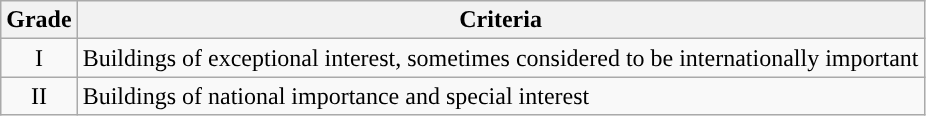<table class="wikitable">
<tr>
<th>Grade</th>
<th>Criteria</th>
</tr>
<tr>
<td align="center" >I</td>
<td>Buildings of exceptional interest, sometimes considered to be internationally important</td>
</tr>
<tr>
<td align="center" >II</td>
<td>Buildings of national importance and special interest</td>
</tr>
</table>
